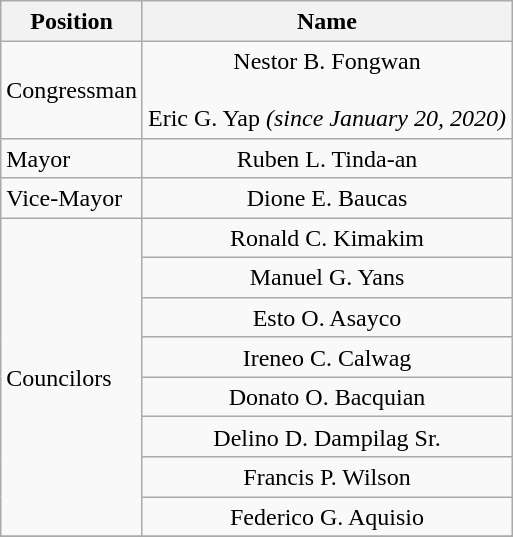<table class="wikitable" style="line-height:1.20em; font-size:100%;">
<tr>
<th>Position</th>
<th>Name</th>
</tr>
<tr>
<td>Congressman</td>
<td style="text-align:center;">Nestor B. Fongwan<br><br>Eric G. Yap <em>(since January 20, 2020)</em></td>
</tr>
<tr>
<td>Mayor</td>
<td style="text-align:center;">Ruben L. Tinda-an</td>
</tr>
<tr>
<td>Vice-Mayor</td>
<td style="text-align:center;">Dione E. Baucas</td>
</tr>
<tr>
<td rowspan=8>Councilors</td>
<td style="text-align:center;">Ronald C. Kimakim</td>
</tr>
<tr>
<td style="text-align:center;">Manuel G. Yans</td>
</tr>
<tr>
<td style="text-align:center;">Esto O. Asayco</td>
</tr>
<tr>
<td style="text-align:center;">Ireneo C. Calwag</td>
</tr>
<tr>
<td style="text-align:center;">Donato O. Bacquian</td>
</tr>
<tr>
<td style="text-align:center;">Delino D. Dampilag Sr.</td>
</tr>
<tr>
<td style="text-align:center;">Francis P. Wilson</td>
</tr>
<tr>
<td style="text-align:center;">Federico G. Aquisio</td>
</tr>
<tr>
</tr>
</table>
